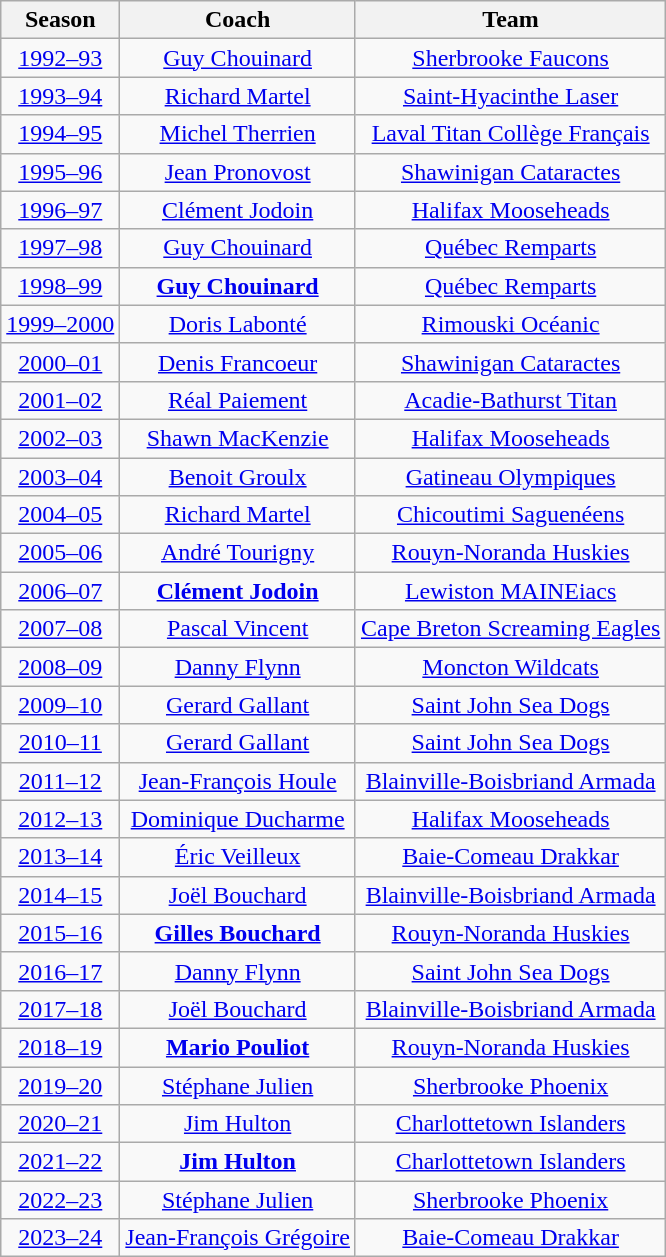<table class="wikitable" style="text-align:center">
<tr>
<th>Season</th>
<th>Coach</th>
<th>Team</th>
</tr>
<tr>
<td><a href='#'>1992–93</a></td>
<td><a href='#'>Guy Chouinard</a></td>
<td><a href='#'>Sherbrooke Faucons</a></td>
</tr>
<tr>
<td><a href='#'>1993–94</a></td>
<td><a href='#'>Richard Martel</a></td>
<td><a href='#'>Saint-Hyacinthe Laser</a></td>
</tr>
<tr>
<td><a href='#'>1994–95</a></td>
<td><a href='#'>Michel Therrien</a></td>
<td><a href='#'>Laval Titan Collège Français</a></td>
</tr>
<tr>
<td><a href='#'>1995–96</a></td>
<td><a href='#'>Jean Pronovost</a></td>
<td><a href='#'>Shawinigan Cataractes</a></td>
</tr>
<tr>
<td><a href='#'>1996–97</a></td>
<td><a href='#'>Clément Jodoin</a></td>
<td><a href='#'>Halifax Mooseheads</a></td>
</tr>
<tr>
<td><a href='#'>1997–98</a></td>
<td><a href='#'>Guy Chouinard</a></td>
<td><a href='#'>Québec Remparts</a></td>
</tr>
<tr>
<td><a href='#'>1998–99</a></td>
<td><strong><a href='#'>Guy Chouinard</a></strong></td>
<td><a href='#'>Québec Remparts</a></td>
</tr>
<tr>
<td><a href='#'>1999–2000</a></td>
<td><a href='#'>Doris Labonté</a></td>
<td><a href='#'>Rimouski Océanic</a></td>
</tr>
<tr>
<td><a href='#'>2000–01</a></td>
<td><a href='#'>Denis Francoeur</a></td>
<td><a href='#'>Shawinigan Cataractes</a></td>
</tr>
<tr>
<td><a href='#'>2001–02</a></td>
<td><a href='#'>Réal Paiement</a></td>
<td><a href='#'>Acadie-Bathurst Titan</a></td>
</tr>
<tr>
<td><a href='#'>2002–03</a></td>
<td><a href='#'>Shawn MacKenzie</a></td>
<td><a href='#'>Halifax Mooseheads</a></td>
</tr>
<tr>
<td><a href='#'>2003–04</a></td>
<td><a href='#'>Benoit Groulx</a></td>
<td><a href='#'>Gatineau Olympiques</a></td>
</tr>
<tr>
<td><a href='#'>2004–05</a></td>
<td><a href='#'>Richard Martel</a></td>
<td><a href='#'>Chicoutimi Saguenéens</a></td>
</tr>
<tr>
<td><a href='#'>2005–06</a></td>
<td><a href='#'>André Tourigny</a></td>
<td><a href='#'>Rouyn-Noranda Huskies</a></td>
</tr>
<tr>
<td><a href='#'>2006–07</a></td>
<td><strong><a href='#'>Clément Jodoin</a></strong></td>
<td><a href='#'>Lewiston MAINEiacs</a></td>
</tr>
<tr>
<td><a href='#'>2007–08</a></td>
<td><a href='#'>Pascal Vincent</a></td>
<td><a href='#'>Cape Breton Screaming Eagles</a></td>
</tr>
<tr>
<td><a href='#'>2008–09</a></td>
<td><a href='#'>Danny Flynn</a></td>
<td><a href='#'>Moncton Wildcats</a></td>
</tr>
<tr>
<td><a href='#'>2009–10</a></td>
<td><a href='#'>Gerard Gallant</a></td>
<td><a href='#'>Saint John Sea Dogs</a></td>
</tr>
<tr>
<td><a href='#'>2010–11</a></td>
<td><a href='#'>Gerard Gallant</a></td>
<td><a href='#'>Saint John Sea Dogs</a></td>
</tr>
<tr>
<td><a href='#'>2011–12</a></td>
<td><a href='#'>Jean-François Houle</a></td>
<td><a href='#'>Blainville-Boisbriand Armada</a></td>
</tr>
<tr>
<td><a href='#'>2012–13</a></td>
<td><a href='#'>Dominique Ducharme</a></td>
<td><a href='#'>Halifax Mooseheads</a></td>
</tr>
<tr>
<td><a href='#'>2013–14</a></td>
<td><a href='#'>Éric Veilleux</a></td>
<td><a href='#'>Baie-Comeau Drakkar</a></td>
</tr>
<tr>
<td><a href='#'>2014–15</a></td>
<td><a href='#'>Joël Bouchard</a></td>
<td><a href='#'>Blainville-Boisbriand Armada</a></td>
</tr>
<tr>
<td><a href='#'>2015–16</a></td>
<td><strong><a href='#'>Gilles Bouchard</a></strong></td>
<td><a href='#'>Rouyn-Noranda Huskies</a></td>
</tr>
<tr>
<td><a href='#'>2016–17</a></td>
<td><a href='#'>Danny Flynn</a></td>
<td><a href='#'>Saint John Sea Dogs</a></td>
</tr>
<tr>
<td><a href='#'>2017–18</a></td>
<td><a href='#'>Joël Bouchard</a></td>
<td><a href='#'>Blainville-Boisbriand Armada</a></td>
</tr>
<tr>
<td><a href='#'>2018–19</a></td>
<td><strong><a href='#'>Mario Pouliot</a></strong></td>
<td><a href='#'>Rouyn-Noranda Huskies</a></td>
</tr>
<tr>
<td><a href='#'>2019–20</a></td>
<td><a href='#'>Stéphane Julien</a></td>
<td><a href='#'>Sherbrooke Phoenix</a></td>
</tr>
<tr>
<td><a href='#'>2020–21</a></td>
<td><a href='#'>Jim Hulton</a></td>
<td><a href='#'>Charlottetown Islanders</a></td>
</tr>
<tr>
<td><a href='#'>2021–22</a></td>
<td><strong><a href='#'>Jim Hulton</a></strong></td>
<td><a href='#'>Charlottetown Islanders</a></td>
</tr>
<tr>
<td><a href='#'>2022–23</a></td>
<td><a href='#'>Stéphane Julien</a></td>
<td><a href='#'>Sherbrooke Phoenix</a></td>
</tr>
<tr>
<td><a href='#'>2023–24</a></td>
<td><a href='#'>Jean-François Grégoire</a></td>
<td><a href='#'>Baie-Comeau Drakkar</a></td>
</tr>
</table>
